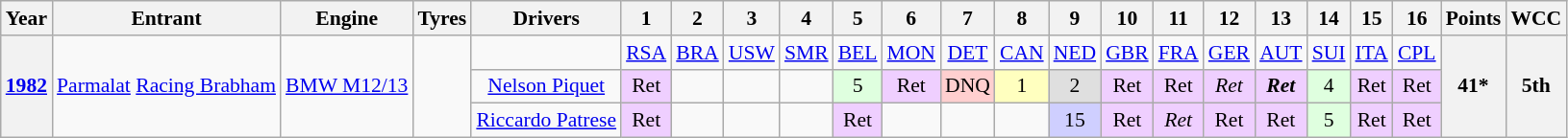<table class="wikitable" style="text-align:center; font-size:90%">
<tr>
<th>Year</th>
<th>Entrant</th>
<th>Engine</th>
<th>Tyres</th>
<th>Drivers</th>
<th>1</th>
<th>2</th>
<th>3</th>
<th>4</th>
<th>5</th>
<th>6</th>
<th>7</th>
<th>8</th>
<th>9</th>
<th>10</th>
<th>11</th>
<th>12</th>
<th>13</th>
<th>14</th>
<th>15</th>
<th>16</th>
<th>Points</th>
<th>WCC</th>
</tr>
<tr>
<th Rowspan="3"><a href='#'>1982</a></th>
<td Rowspan="3"><a href='#'>Parmalat</a> <a href='#'>Racing Brabham</a></td>
<td Rowspan="3"><a href='#'>BMW M12/13</a></td>
<td Rowspan="3"></td>
<td></td>
<td><a href='#'>RSA</a></td>
<td><a href='#'>BRA</a></td>
<td><a href='#'>USW</a></td>
<td><a href='#'>SMR</a></td>
<td><a href='#'>BEL</a></td>
<td><a href='#'>MON</a></td>
<td><a href='#'>DET</a></td>
<td><a href='#'>CAN</a></td>
<td><a href='#'>NED</a></td>
<td><a href='#'>GBR</a></td>
<td><a href='#'>FRA</a></td>
<td><a href='#'>GER</a></td>
<td><a href='#'>AUT</a></td>
<td><a href='#'>SUI</a></td>
<td><a href='#'>ITA</a></td>
<td><a href='#'>CPL</a></td>
<th Rowspan="3">41*</th>
<th Rowspan="3">5th</th>
</tr>
<tr>
<td><a href='#'>Nelson Piquet</a></td>
<td style="background:#EFCFFF;">Ret</td>
<td></td>
<td></td>
<td></td>
<td style="background:#DFFFDF;">5</td>
<td style="background:#EFCFFF;">Ret</td>
<td style="background:#FFCFCF;">DNQ</td>
<td style="background:#FFFFBF;">1</td>
<td style="background:#DFDFDF;">2</td>
<td style="background:#EFCFFF;">Ret</td>
<td style="background:#EFCFFF;">Ret</td>
<td style="background:#EFCFFF;"><em>Ret</em></td>
<td style="background:#EFCFFF;"><strong><em>Ret</em></strong></td>
<td style="background:#DFFFDF;">4</td>
<td style="background:#EFCFFF;">Ret</td>
<td style="background:#EFCFFF;">Ret</td>
</tr>
<tr>
<td><a href='#'>Riccardo Patrese</a></td>
<td style="background:#EFCFFF;">Ret</td>
<td></td>
<td></td>
<td></td>
<td style="background:#EFCFFF;">Ret</td>
<td></td>
<td></td>
<td></td>
<td style="background:#CFCFFF;">15</td>
<td style="background:#EFCFFF;">Ret</td>
<td style="background:#EFCFFF;"><em>Ret</em></td>
<td style="background:#EFCFFF;">Ret</td>
<td style="background:#EFCFFF;">Ret</td>
<td style="background:#DFFFDF;">5</td>
<td style="background:#EFCFFF;">Ret</td>
<td style="background:#EFCFFF;">Ret</td>
</tr>
</table>
